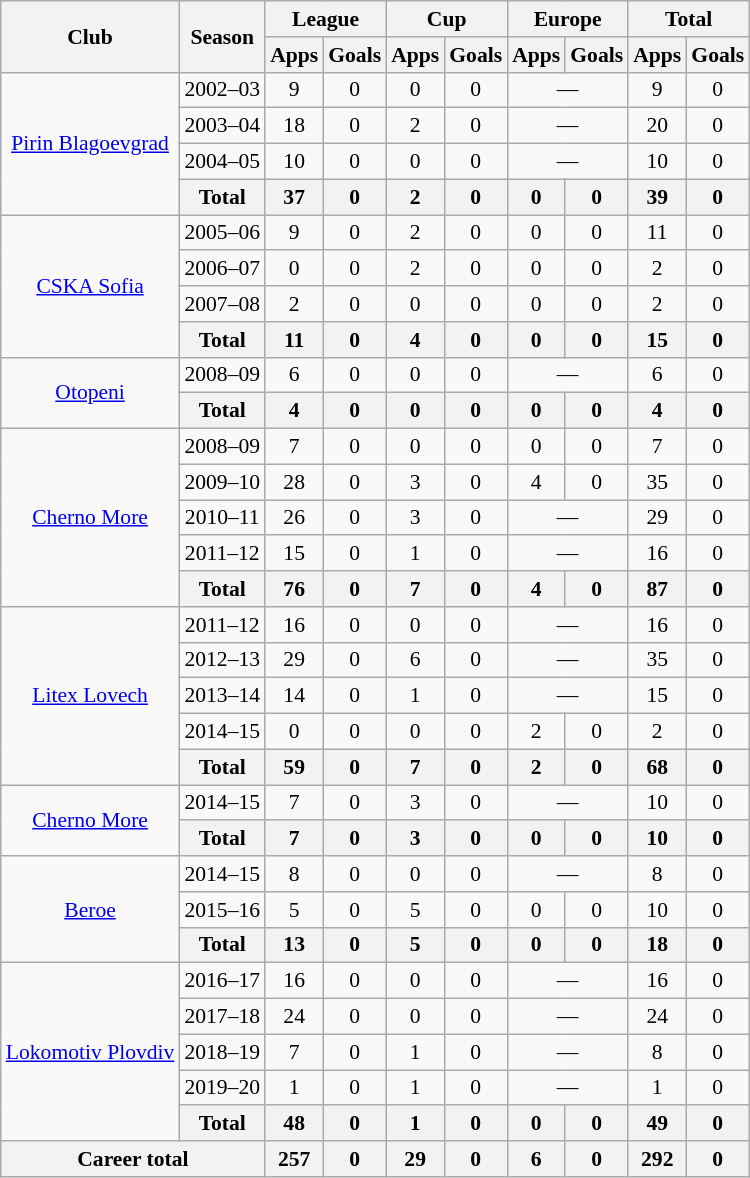<table class="wikitable" style="font-size:90%; text-align: center">
<tr>
<th rowspan=2>Club</th>
<th rowspan=2>Season</th>
<th colspan=2>League</th>
<th colspan=2>Cup</th>
<th colspan=2>Europe</th>
<th colspan=2>Total</th>
</tr>
<tr>
<th>Apps</th>
<th>Goals</th>
<th>Apps</th>
<th>Goals</th>
<th>Apps</th>
<th>Goals</th>
<th>Apps</th>
<th>Goals</th>
</tr>
<tr>
<td rowspan=4><a href='#'>Pirin Blagoevgrad</a></td>
<td>2002–03</td>
<td>9</td>
<td>0</td>
<td>0</td>
<td>0</td>
<td colspan="2">—</td>
<td>9</td>
<td>0</td>
</tr>
<tr>
<td>2003–04</td>
<td>18</td>
<td>0</td>
<td>2</td>
<td>0</td>
<td colspan="2">—</td>
<td>20</td>
<td>0</td>
</tr>
<tr>
<td>2004–05</td>
<td>10</td>
<td>0</td>
<td>0</td>
<td>0</td>
<td colspan="2">—</td>
<td>10</td>
<td>0</td>
</tr>
<tr>
<th colspan=1>Total</th>
<th>37</th>
<th>0</th>
<th>2</th>
<th>0</th>
<th>0</th>
<th>0</th>
<th>39</th>
<th>0</th>
</tr>
<tr>
<td rowspan=4><a href='#'>CSKA Sofia</a></td>
<td>2005–06</td>
<td>9</td>
<td>0</td>
<td>2</td>
<td>0</td>
<td>0</td>
<td>0</td>
<td>11</td>
<td>0</td>
</tr>
<tr>
<td>2006–07</td>
<td>0</td>
<td>0</td>
<td>2</td>
<td>0</td>
<td>0</td>
<td>0</td>
<td>2</td>
<td>0</td>
</tr>
<tr>
<td>2007–08</td>
<td>2</td>
<td>0</td>
<td>0</td>
<td>0</td>
<td>0</td>
<td>0</td>
<td>2</td>
<td>0</td>
</tr>
<tr>
<th colspan=1>Total</th>
<th>11</th>
<th>0</th>
<th>4</th>
<th>0</th>
<th>0</th>
<th>0</th>
<th>15</th>
<th>0</th>
</tr>
<tr>
<td rowspan=2><a href='#'>Otopeni</a></td>
<td>2008–09</td>
<td>6</td>
<td>0</td>
<td>0</td>
<td>0</td>
<td colspan="2">—</td>
<td>6</td>
<td>0</td>
</tr>
<tr>
<th colspan=1>Total</th>
<th>4</th>
<th>0</th>
<th>0</th>
<th>0</th>
<th>0</th>
<th>0</th>
<th>4</th>
<th>0</th>
</tr>
<tr>
<td rowspan=5><a href='#'>Cherno More</a></td>
<td>2008–09</td>
<td>7</td>
<td>0</td>
<td>0</td>
<td>0</td>
<td>0</td>
<td>0</td>
<td>7</td>
<td>0</td>
</tr>
<tr>
<td>2009–10</td>
<td>28</td>
<td>0</td>
<td>3</td>
<td>0</td>
<td>4</td>
<td>0</td>
<td>35</td>
<td>0</td>
</tr>
<tr>
<td>2010–11</td>
<td>26</td>
<td>0</td>
<td>3</td>
<td>0</td>
<td colspan="2">—</td>
<td>29</td>
<td>0</td>
</tr>
<tr>
<td>2011–12</td>
<td>15</td>
<td>0</td>
<td>1</td>
<td>0</td>
<td colspan="2">—</td>
<td>16</td>
<td>0</td>
</tr>
<tr>
<th colspan=1>Total</th>
<th>76</th>
<th>0</th>
<th>7</th>
<th>0</th>
<th>4</th>
<th>0</th>
<th>87</th>
<th>0</th>
</tr>
<tr>
<td rowspan=5><a href='#'>Litex Lovech</a></td>
<td>2011–12</td>
<td>16</td>
<td>0</td>
<td>0</td>
<td>0</td>
<td colspan="2">—</td>
<td>16</td>
<td>0</td>
</tr>
<tr>
<td>2012–13</td>
<td>29</td>
<td>0</td>
<td>6</td>
<td>0</td>
<td colspan="2">—</td>
<td>35</td>
<td>0</td>
</tr>
<tr>
<td>2013–14</td>
<td>14</td>
<td>0</td>
<td>1</td>
<td>0</td>
<td colspan="2">—</td>
<td>15</td>
<td>0</td>
</tr>
<tr>
<td>2014–15</td>
<td>0</td>
<td>0</td>
<td>0</td>
<td>0</td>
<td>2</td>
<td>0</td>
<td>2</td>
<td>0</td>
</tr>
<tr>
<th colspan=1>Total</th>
<th>59</th>
<th>0</th>
<th>7</th>
<th>0</th>
<th>2</th>
<th>0</th>
<th>68</th>
<th>0</th>
</tr>
<tr>
<td rowspan=2><a href='#'>Cherno More</a></td>
<td>2014–15</td>
<td>7</td>
<td>0</td>
<td>3</td>
<td>0</td>
<td colspan="2">—</td>
<td>10</td>
<td>0</td>
</tr>
<tr>
<th colspan=1>Total</th>
<th>7</th>
<th>0</th>
<th>3</th>
<th>0</th>
<th>0</th>
<th>0</th>
<th>10</th>
<th>0</th>
</tr>
<tr>
<td rowspan=3><a href='#'>Beroe</a></td>
<td>2014–15</td>
<td>8</td>
<td>0</td>
<td>0</td>
<td>0</td>
<td colspan="2">—</td>
<td>8</td>
<td>0</td>
</tr>
<tr>
<td>2015–16</td>
<td>5</td>
<td>0</td>
<td>5</td>
<td>0</td>
<td>0</td>
<td>0</td>
<td>10</td>
<td>0</td>
</tr>
<tr>
<th colspan=1>Total</th>
<th>13</th>
<th>0</th>
<th>5</th>
<th>0</th>
<th>0</th>
<th>0</th>
<th>18</th>
<th>0</th>
</tr>
<tr>
<td rowspan=5><a href='#'>Lokomotiv Plovdiv</a></td>
<td>2016–17</td>
<td>16</td>
<td>0</td>
<td>0</td>
<td>0</td>
<td colspan="2">—</td>
<td>16</td>
<td>0</td>
</tr>
<tr>
<td>2017–18</td>
<td>24</td>
<td>0</td>
<td>0</td>
<td>0</td>
<td colspan="2">—</td>
<td>24</td>
<td>0</td>
</tr>
<tr>
<td>2018–19</td>
<td>7</td>
<td>0</td>
<td>1</td>
<td>0</td>
<td colspan="2">—</td>
<td>8</td>
<td>0</td>
</tr>
<tr>
<td>2019–20</td>
<td>1</td>
<td>0</td>
<td>1</td>
<td>0</td>
<td colspan="2">—</td>
<td>1</td>
<td>0</td>
</tr>
<tr>
<th colspan=1>Total</th>
<th>48</th>
<th>0</th>
<th>1</th>
<th>0</th>
<th>0</th>
<th>0</th>
<th>49</th>
<th>0</th>
</tr>
<tr>
<th colspan=2>Career total</th>
<th>257</th>
<th>0</th>
<th>29</th>
<th>0</th>
<th>6</th>
<th>0</th>
<th>292</th>
<th>0</th>
</tr>
</table>
